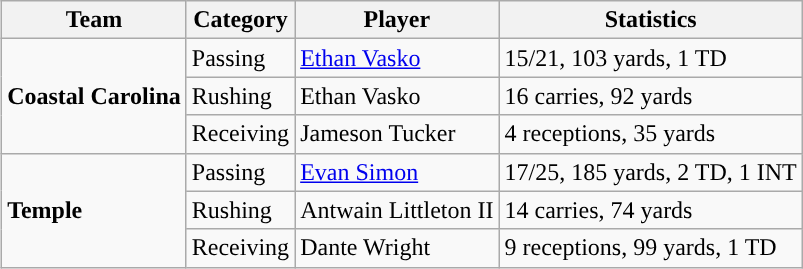<table class="wikitable" style="float: right;">
<tr>
<th>Team</th>
<th>Category</th>
<th>Player</th>
<th>Statistics</th>
</tr>
<tr>
<td rowspan=3><strong>Coastal Carolina</strong></td>
<td>Passing</td>
<td><a href='#'>Ethan Vasko</a></td>
<td>15/21, 103 yards, 1 TD</td>
</tr>
<tr>
<td>Rushing</td>
<td>Ethan Vasko</td>
<td>16 carries, 92 yards</td>
</tr>
<tr>
<td>Receiving</td>
<td>Jameson Tucker</td>
<td>4 receptions, 35 yards</td>
</tr>
<tr>
<td rowspan=3><strong>Temple</strong></td>
<td>Passing</td>
<td><a href='#'>Evan Simon</a></td>
<td>17/25, 185 yards, 2 TD, 1 INT</td>
</tr>
<tr>
<td>Rushing</td>
<td>Antwain Littleton II</td>
<td>14 carries, 74 yards</td>
</tr>
<tr>
<td>Receiving</td>
<td>Dante Wright</td>
<td>9 receptions, 99 yards, 1 TD</td>
</tr>
</table>
